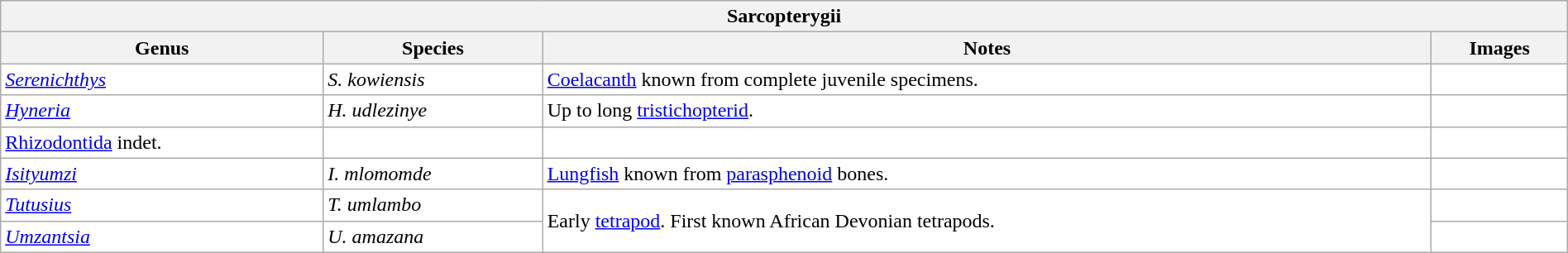<table class="wikitable sortable" style="background:white; width:100%;">
<tr>
<th colspan="4" align="center">Sarcopterygii</th>
</tr>
<tr>
<th>Genus</th>
<th>Species</th>
<th>Notes</th>
<th>Images</th>
</tr>
<tr>
<td><em><a href='#'>Serenichthys</a></em></td>
<td><em>S. kowiensis</em></td>
<td><a href='#'>Coelacanth</a> known from complete juvenile specimens.</td>
<td></td>
</tr>
<tr>
<td><em><a href='#'>Hyneria</a></em></td>
<td><em>H. udlezinye</em></td>
<td>Up to  long <a href='#'>tristichopterid</a>.</td>
<td></td>
</tr>
<tr>
<td><a href='#'>Rhizodontida</a> indet.</td>
<td></td>
<td></td>
<td></td>
</tr>
<tr>
<td><em><a href='#'>Isityumzi</a></em></td>
<td><em>I. mlomomde</em></td>
<td><a href='#'>Lungfish</a> known from <a href='#'>parasphenoid</a> bones.</td>
<td></td>
</tr>
<tr>
<td><em><a href='#'>Tutusius</a></em></td>
<td><em>T. umlambo</em></td>
<td rowspan="2">Early <a href='#'>tetrapod</a>. First known African Devonian tetrapods.</td>
<td></td>
</tr>
<tr>
<td><em><a href='#'>Umzantsia</a></em></td>
<td><em>U. amazana</em></td>
<td></td>
</tr>
</table>
